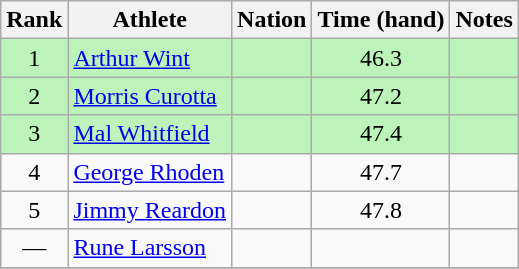<table class="wikitable sortable" style="text-align:center">
<tr>
<th>Rank</th>
<th>Athlete</th>
<th>Nation</th>
<th>Time (hand)</th>
<th>Notes</th>
</tr>
<tr bgcolor=#bbf3bb>
<td>1</td>
<td align=left><a href='#'>Arthur Wint</a></td>
<td align=left></td>
<td>46.3</td>
<td></td>
</tr>
<tr bgcolor=#bbf3bb>
<td>2</td>
<td align=left><a href='#'>Morris Curotta</a></td>
<td align=left></td>
<td>47.2</td>
<td></td>
</tr>
<tr bgcolor=#bbf3bb>
<td>3</td>
<td align=left><a href='#'>Mal Whitfield</a></td>
<td align=left></td>
<td>47.4</td>
<td></td>
</tr>
<tr>
<td>4</td>
<td align=left><a href='#'>George Rhoden</a></td>
<td align=left></td>
<td>47.7</td>
<td></td>
</tr>
<tr>
<td>5</td>
<td align=left><a href='#'>Jimmy Reardon</a></td>
<td align=left></td>
<td>47.8</td>
<td></td>
</tr>
<tr>
<td data-sort-value=6>—</td>
<td align=left><a href='#'>Rune Larsson</a></td>
<td align=left></td>
<td></td>
<td></td>
</tr>
<tr>
</tr>
</table>
